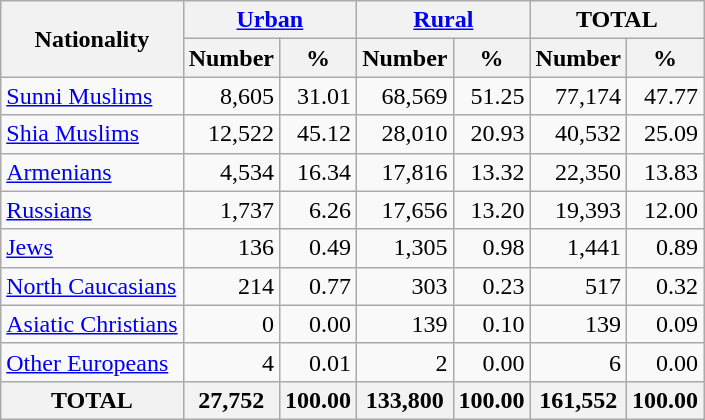<table class="wikitable sortable">
<tr>
<th rowspan="2">Nationality</th>
<th colspan="2"><a href='#'>Urban</a></th>
<th colspan="2"><a href='#'>Rural</a></th>
<th colspan="2">TOTAL</th>
</tr>
<tr>
<th>Number</th>
<th>%</th>
<th>Number</th>
<th>%</th>
<th>Number</th>
<th>%</th>
</tr>
<tr>
<td><a href='#'>Sunni Muslims</a></td>
<td align="right">8,605</td>
<td align="right">31.01</td>
<td align="right">68,569</td>
<td align="right">51.25</td>
<td align="right">77,174</td>
<td align="right">47.77</td>
</tr>
<tr>
<td><a href='#'>Shia Muslims</a></td>
<td align="right">12,522</td>
<td align="right">45.12</td>
<td align="right">28,010</td>
<td align="right">20.93</td>
<td align="right">40,532</td>
<td align="right">25.09</td>
</tr>
<tr>
<td><a href='#'>Armenians</a></td>
<td align="right">4,534</td>
<td align="right">16.34</td>
<td align="right">17,816</td>
<td align="right">13.32</td>
<td align="right">22,350</td>
<td align="right">13.83</td>
</tr>
<tr>
<td><a href='#'>Russians</a></td>
<td align="right">1,737</td>
<td align="right">6.26</td>
<td align="right">17,656</td>
<td align="right">13.20</td>
<td align="right">19,393</td>
<td align="right">12.00</td>
</tr>
<tr>
<td><a href='#'>Jews</a></td>
<td align="right">136</td>
<td align="right">0.49</td>
<td align="right">1,305</td>
<td align="right">0.98</td>
<td align="right">1,441</td>
<td align="right">0.89</td>
</tr>
<tr>
<td><a href='#'>North Caucasians</a></td>
<td align="right">214</td>
<td align="right">0.77</td>
<td align="right">303</td>
<td align="right">0.23</td>
<td align="right">517</td>
<td align="right">0.32</td>
</tr>
<tr>
<td><a href='#'>Asiatic Christians</a></td>
<td align="right">0</td>
<td align="right">0.00</td>
<td align="right">139</td>
<td align="right">0.10</td>
<td align="right">139</td>
<td align="right">0.09</td>
</tr>
<tr>
<td><a href='#'>Other Europeans</a></td>
<td align="right">4</td>
<td align="right">0.01</td>
<td align="right">2</td>
<td align="right">0.00</td>
<td align="right">6</td>
<td align="right">0.00</td>
</tr>
<tr>
<th>TOTAL</th>
<th>27,752</th>
<th>100.00</th>
<th>133,800</th>
<th>100.00</th>
<th>161,552</th>
<th>100.00</th>
</tr>
</table>
